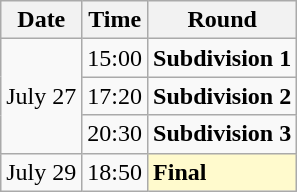<table class="wikitable">
<tr>
<th>Date</th>
<th>Time</th>
<th>Round</th>
</tr>
<tr>
<td rowspan=3>July 27</td>
<td>15:00</td>
<td><strong>Subdivision 1</strong></td>
</tr>
<tr>
<td>17:20</td>
<td><strong>Subdivision 2</strong></td>
</tr>
<tr>
<td>20:30</td>
<td><strong>Subdivision 3</strong></td>
</tr>
<tr>
<td>July 29</td>
<td>18:50</td>
<td style=background:lemonchiffon><strong>Final</strong></td>
</tr>
</table>
